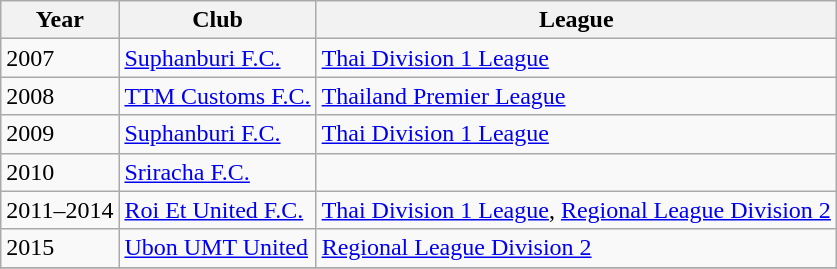<table class="wikitable">
<tr>
<th>Year</th>
<th>Club</th>
<th>League</th>
</tr>
<tr>
<td>2007</td>
<td><a href='#'>Suphanburi F.C.</a></td>
<td><a href='#'>Thai Division 1 League</a></td>
</tr>
<tr>
<td>2008</td>
<td><a href='#'>TTM Customs F.C.</a></td>
<td><a href='#'>Thailand Premier League</a></td>
</tr>
<tr>
<td>2009</td>
<td><a href='#'>Suphanburi F.C.</a></td>
<td><a href='#'>Thai Division 1 League</a></td>
</tr>
<tr>
<td>2010</td>
<td><a href='#'>Sriracha F.C.</a></td>
<td></td>
</tr>
<tr>
<td>2011–2014</td>
<td><a href='#'>Roi Et United F.C.</a></td>
<td><a href='#'>Thai Division 1 League</a>, <a href='#'>Regional League Division 2</a></td>
</tr>
<tr>
<td>2015</td>
<td><a href='#'>Ubon UMT United</a></td>
<td><a href='#'>Regional League Division 2</a></td>
</tr>
<tr>
</tr>
</table>
